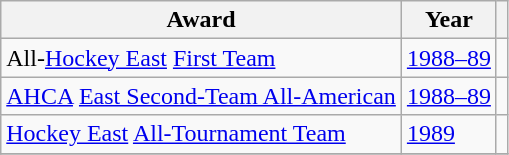<table class="wikitable">
<tr>
<th>Award</th>
<th>Year</th>
<th></th>
</tr>
<tr>
<td>All-<a href='#'>Hockey East</a> <a href='#'>First Team</a></td>
<td><a href='#'>1988–89</a></td>
<td></td>
</tr>
<tr>
<td><a href='#'>AHCA</a> <a href='#'>East Second-Team All-American</a></td>
<td><a href='#'>1988–89</a></td>
<td></td>
</tr>
<tr>
<td><a href='#'>Hockey East</a> <a href='#'>All-Tournament Team</a></td>
<td><a href='#'>1989</a></td>
<td></td>
</tr>
<tr>
</tr>
</table>
